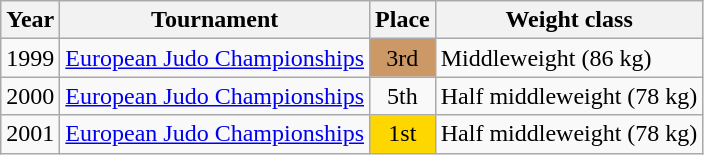<table class=wikitable>
<tr>
<th>Year</th>
<th>Tournament</th>
<th>Place</th>
<th>Weight class</th>
</tr>
<tr>
<td>1999</td>
<td><a href='#'>European Judo Championships</a></td>
<td bgcolor="cc9966" align="center">3rd</td>
<td>Middleweight (86 kg)</td>
</tr>
<tr>
<td>2000</td>
<td><a href='#'>European Judo Championships</a></td>
<td align="center">5th</td>
<td>Half middleweight (78 kg)</td>
</tr>
<tr>
<td>2001</td>
<td><a href='#'>European Judo Championships</a></td>
<td bgcolor="gold" align="center">1st</td>
<td>Half middleweight (78 kg)</td>
</tr>
</table>
